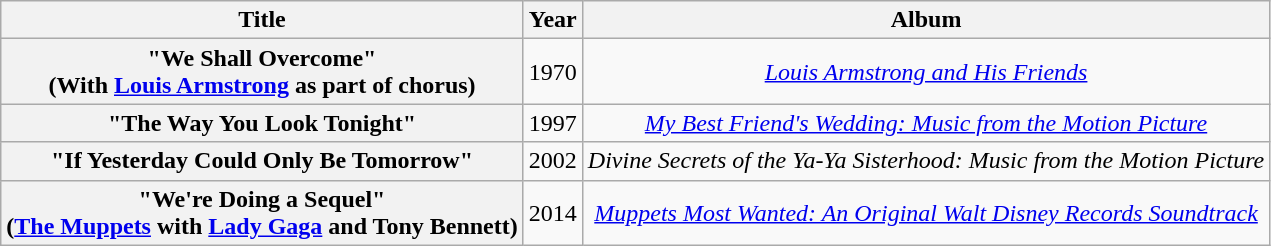<table class="wikitable plainrowheaders" style="text-align:center;">
<tr>
<th scope="col">Title</th>
<th scope="col">Year</th>
<th scope="col">Album</th>
</tr>
<tr>
<th scope="row">"We Shall Overcome"<br><span>(With <a href='#'>Louis Armstrong</a> as part of chorus)</span></th>
<td>1970</td>
<td><em><a href='#'>Louis Armstrong and His Friends</a></em></td>
</tr>
<tr>
<th scope="row">"The Way You Look Tonight"</th>
<td>1997</td>
<td><em><a href='#'>My Best Friend's Wedding: Music from the Motion Picture</a></em></td>
</tr>
<tr>
<th scope="row">"If Yesterday Could Only Be Tomorrow"</th>
<td>2002</td>
<td><em>Divine Secrets of the Ya-Ya Sisterhood: Music from the Motion Picture</em></td>
</tr>
<tr>
<th scope="row">"We're Doing a Sequel"<br><span>(<a href='#'>The Muppets</a> with <a href='#'>Lady Gaga</a> and Tony Bennett)</span></th>
<td>2014</td>
<td><em><a href='#'>Muppets Most Wanted: An Original Walt Disney Records Soundtrack</a></em></td>
</tr>
</table>
